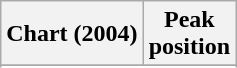<table class="wikitable sortable plainrowheaders" style="text-align:center">
<tr>
<th scope="col">Chart (2004)</th>
<th scope="col">Peak<br>position</th>
</tr>
<tr>
</tr>
<tr>
</tr>
<tr>
</tr>
</table>
